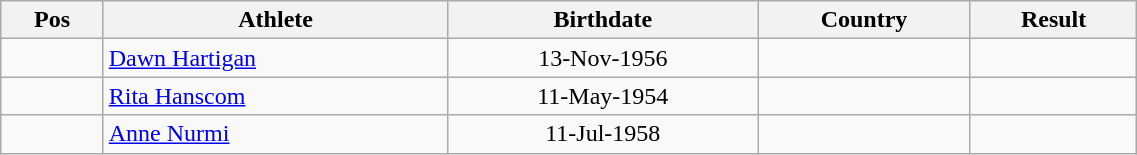<table class="wikitable"  style="text-align:center; width:60%;">
<tr>
<th>Pos</th>
<th>Athlete</th>
<th>Birthdate</th>
<th>Country</th>
<th>Result</th>
</tr>
<tr>
<td align=center></td>
<td align=left><a href='#'>Dawn Hartigan</a></td>
<td>13-Nov-1956</td>
<td align=left></td>
<td></td>
</tr>
<tr>
<td align=center></td>
<td align=left><a href='#'>Rita Hanscom</a></td>
<td>11-May-1954</td>
<td align=left></td>
<td></td>
</tr>
<tr>
<td align=center></td>
<td align=left><a href='#'>Anne Nurmi</a></td>
<td>11-Jul-1958</td>
<td align=left></td>
<td></td>
</tr>
</table>
